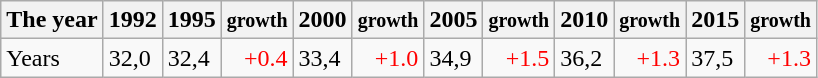<table class="wikitable">
<tr>
<th>The year</th>
<th>1992</th>
<th>1995</th>
<th><small>growth</small></th>
<th>2000</th>
<th><small>growth</small></th>
<th>2005</th>
<th><small>growth</small></th>
<th>2010</th>
<th><small>growth</small></th>
<th>2015</th>
<th><small>growth </small></th>
</tr>
<tr>
<td><div>Years </div></td>
<td>32,0</td>
<td>32,4</td>
<td align="right" style="color: red"><div>+0.4</div></td>
<td>33,4</td>
<td align="right" style="color: red"><div>+1.0</div></td>
<td>34,9</td>
<td align="right" style="color: red"><div>+1.5</div></td>
<td>36,2</td>
<td align="right" style="color: red"><div>+1.3</div></td>
<td>37,5</td>
<td align="right" style="color: red"><div>+1.3</div></td>
</tr>
</table>
